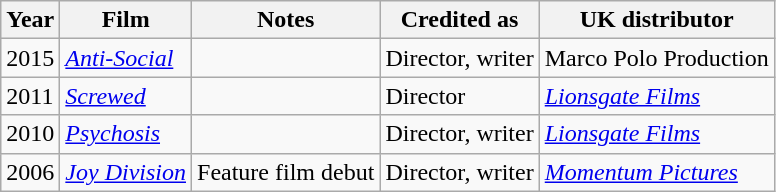<table class="wikitable sortable">
<tr>
<th>Year</th>
<th>Film</th>
<th>Notes</th>
<th>Credited as</th>
<th>UK distributor</th>
</tr>
<tr>
<td>2015</td>
<td><em><a href='#'>Anti-Social</a></em></td>
<td></td>
<td>Director, writer</td>
<td>Marco Polo Production</td>
</tr>
<tr>
<td>2011</td>
<td><em><a href='#'>Screwed</a></em></td>
<td></td>
<td>Director</td>
<td><em><a href='#'>Lionsgate Films</a></em></td>
</tr>
<tr>
<td>2010</td>
<td><em><a href='#'>Psychosis</a></em></td>
<td></td>
<td>Director, writer</td>
<td><em><a href='#'>Lionsgate Films</a></em></td>
</tr>
<tr>
<td>2006</td>
<td><em><a href='#'>Joy Division</a></em></td>
<td>Feature film debut</td>
<td>Director, writer</td>
<td><em><a href='#'>Momentum Pictures</a></em></td>
</tr>
</table>
